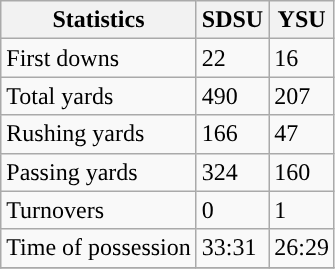<table class="wikitable">
<tr>
<th>Statistics</th>
<th>SDSU</th>
<th>YSU</th>
</tr>
<tr>
<td>First downs</td>
<td>22</td>
<td>16</td>
</tr>
<tr>
<td>Total yards</td>
<td>490</td>
<td>207</td>
</tr>
<tr>
<td>Rushing yards</td>
<td>166</td>
<td>47</td>
</tr>
<tr>
<td>Passing yards</td>
<td>324</td>
<td>160</td>
</tr>
<tr>
<td>Turnovers</td>
<td>0</td>
<td>1</td>
</tr>
<tr>
<td>Time of possession</td>
<td>33:31</td>
<td>26:29</td>
</tr>
<tr>
</tr>
</table>
